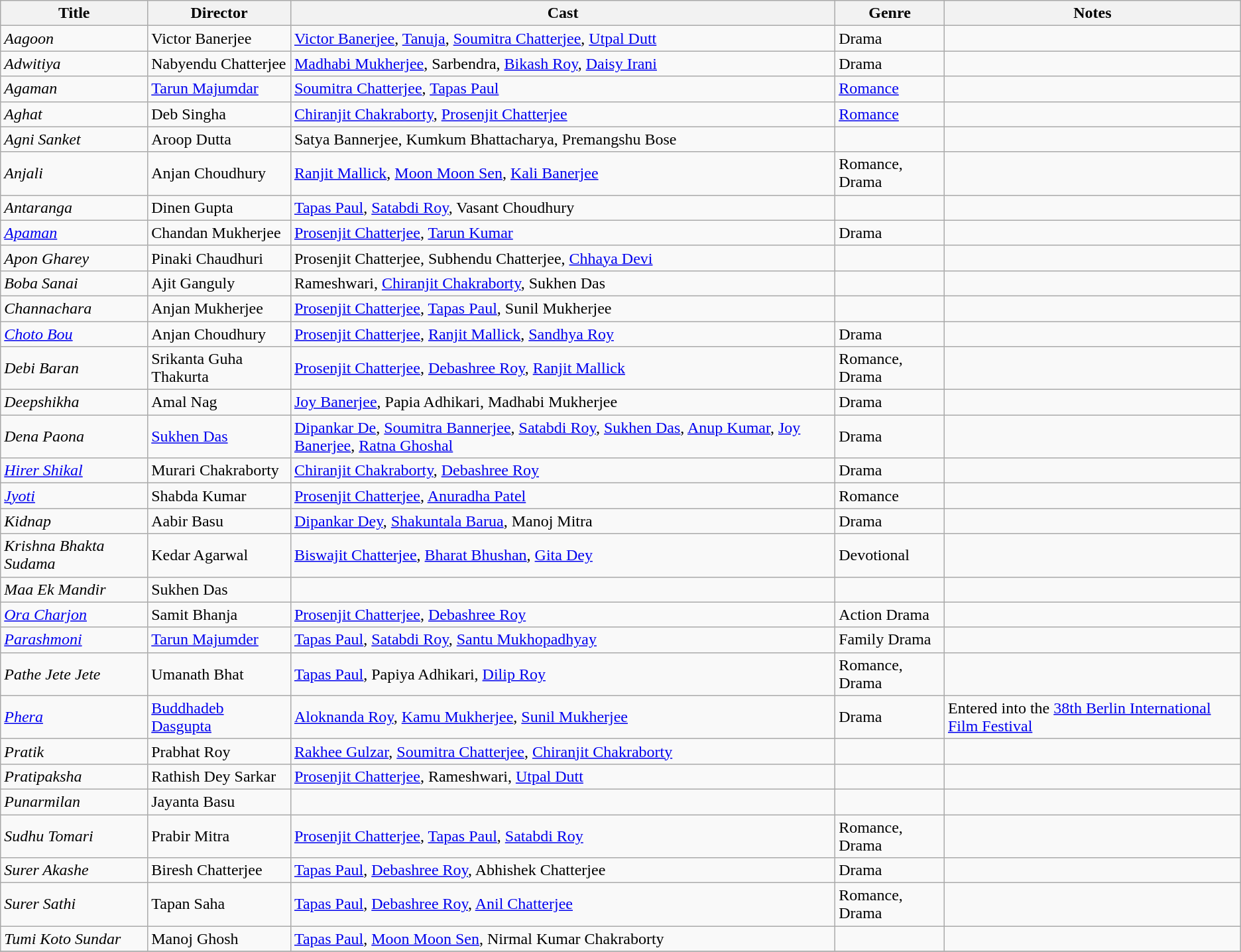<table class="wikitable sortable" border="0">
<tr>
<th>Title</th>
<th>Director</th>
<th>Cast</th>
<th>Genre</th>
<th>Notes</th>
</tr>
<tr>
<td><em>Aagoon</em></td>
<td>Victor Banerjee</td>
<td><a href='#'>Victor Banerjee</a>, <a href='#'>Tanuja</a>, <a href='#'>Soumitra Chatterjee</a>, <a href='#'>Utpal Dutt</a></td>
<td>Drama</td>
<td></td>
</tr>
<tr>
<td><em>Adwitiya</em></td>
<td>Nabyendu Chatterjee</td>
<td><a href='#'>Madhabi Mukherjee</a>, Sarbendra, <a href='#'>Bikash Roy</a>, <a href='#'>Daisy Irani</a></td>
<td>Drama</td>
<td></td>
</tr>
<tr>
<td><em>Agaman</em></td>
<td><a href='#'>Tarun Majumdar</a></td>
<td><a href='#'>Soumitra Chatterjee</a>, <a href='#'>Tapas Paul</a></td>
<td><a href='#'>Romance</a></td>
<td></td>
</tr>
<tr>
<td><em>Aghat</em></td>
<td>Deb Singha</td>
<td><a href='#'>Chiranjit Chakraborty</a>, <a href='#'>Prosenjit Chatterjee</a></td>
<td><a href='#'>Romance</a></td>
<td></td>
</tr>
<tr>
<td><em>Agni Sanket</em></td>
<td>Aroop Dutta</td>
<td>Satya Bannerjee, Kumkum Bhattacharya, Premangshu Bose</td>
<td></td>
<td></td>
</tr>
<tr>
<td><em>Anjali</em></td>
<td>Anjan Choudhury</td>
<td><a href='#'>Ranjit Mallick</a>, <a href='#'>Moon Moon Sen</a>, <a href='#'>Kali Banerjee</a></td>
<td>Romance, Drama</td>
<td></td>
</tr>
<tr>
<td><em>Antaranga</em></td>
<td>Dinen Gupta</td>
<td><a href='#'>Tapas Paul</a>, <a href='#'>Satabdi Roy</a>, Vasant Choudhury</td>
<td></td>
<td></td>
</tr>
<tr>
<td><em><a href='#'>Apaman</a></em></td>
<td>Chandan Mukherjee</td>
<td><a href='#'>Prosenjit Chatterjee</a>, <a href='#'>Tarun Kumar</a></td>
<td>Drama</td>
<td></td>
</tr>
<tr>
<td><em>Apon Gharey</em></td>
<td>Pinaki Chaudhuri</td>
<td>Prosenjit Chatterjee, Subhendu Chatterjee, <a href='#'>Chhaya Devi</a></td>
<td></td>
<td></td>
</tr>
<tr>
<td><em>Boba Sanai</em></td>
<td>Ajit Ganguly</td>
<td>Rameshwari, <a href='#'>Chiranjit Chakraborty</a>, Sukhen Das</td>
<td></td>
<td></td>
</tr>
<tr>
<td><em>Channachara</em></td>
<td>Anjan Mukherjee</td>
<td><a href='#'>Prosenjit Chatterjee</a>, <a href='#'>Tapas Paul</a>, Sunil Mukherjee</td>
<td></td>
<td></td>
</tr>
<tr>
<td><em><a href='#'>Choto Bou</a></em></td>
<td>Anjan Choudhury</td>
<td><a href='#'>Prosenjit Chatterjee</a>, <a href='#'>Ranjit Mallick</a>, <a href='#'>Sandhya Roy</a></td>
<td>Drama</td>
<td></td>
</tr>
<tr>
<td><em>Debi Baran</em></td>
<td>Srikanta Guha Thakurta</td>
<td><a href='#'>Prosenjit Chatterjee</a>, <a href='#'>Debashree Roy</a>, <a href='#'>Ranjit Mallick</a></td>
<td>Romance, Drama</td>
<td></td>
</tr>
<tr>
<td><em>Deepshikha</em></td>
<td>Amal Nag</td>
<td><a href='#'>Joy Banerjee</a>, Papia Adhikari, Madhabi Mukherjee</td>
<td>Drama</td>
<td></td>
</tr>
<tr>
<td><em>Dena Paona</em></td>
<td><a href='#'>Sukhen Das</a></td>
<td><a href='#'>Dipankar De</a>, <a href='#'>Soumitra Bannerjee</a>, <a href='#'>Satabdi Roy</a>, <a href='#'>Sukhen Das</a>, <a href='#'>Anup Kumar</a>, <a href='#'>Joy Banerjee</a>, <a href='#'>Ratna Ghoshal</a></td>
<td>Drama</td>
<td></td>
</tr>
<tr>
<td><em><a href='#'>Hirer Shikal</a></em></td>
<td>Murari Chakraborty</td>
<td><a href='#'>Chiranjit Chakraborty</a>, <a href='#'>Debashree Roy</a></td>
<td>Drama</td>
<td></td>
</tr>
<tr>
<td><em><a href='#'>Jyoti</a></em></td>
<td>Shabda Kumar</td>
<td><a href='#'>Prosenjit Chatterjee</a>, <a href='#'>Anuradha Patel</a></td>
<td>Romance</td>
<td></td>
</tr>
<tr>
<td><em>Kidnap</em></td>
<td>Aabir Basu</td>
<td><a href='#'>Dipankar Dey</a>, <a href='#'>Shakuntala Barua</a>, Manoj Mitra</td>
<td>Drama</td>
<td></td>
</tr>
<tr>
<td><em>Krishna Bhakta Sudama</em></td>
<td>Kedar Agarwal</td>
<td><a href='#'>Biswajit Chatterjee</a>, <a href='#'>Bharat Bhushan</a>, <a href='#'>Gita Dey</a></td>
<td>Devotional</td>
<td></td>
</tr>
<tr>
<td><em>Maa Ek Mandir</em></td>
<td>Sukhen Das</td>
<td></td>
<td></td>
<td></td>
</tr>
<tr>
<td><em><a href='#'>Ora Charjon</a></em></td>
<td>Samit Bhanja</td>
<td><a href='#'>Prosenjit Chatterjee</a>, <a href='#'>Debashree Roy</a></td>
<td>Action Drama</td>
<td></td>
</tr>
<tr>
<td><em><a href='#'>Parashmoni</a></em></td>
<td><a href='#'>Tarun Majumder</a></td>
<td><a href='#'>Tapas Paul</a>, <a href='#'>Satabdi Roy</a>, <a href='#'>Santu Mukhopadhyay</a></td>
<td>Family Drama</td>
<td></td>
</tr>
<tr>
<td><em>Pathe Jete Jete</em></td>
<td>Umanath Bhat</td>
<td><a href='#'>Tapas Paul</a>, Papiya Adhikari, <a href='#'>Dilip Roy</a></td>
<td>Romance, Drama</td>
<td></td>
</tr>
<tr>
<td><em><a href='#'>Phera</a></em></td>
<td><a href='#'>Buddhadeb Dasgupta</a></td>
<td><a href='#'>Aloknanda Roy</a>, <a href='#'>Kamu Mukherjee</a>, <a href='#'>Sunil Mukherjee</a></td>
<td>Drama</td>
<td>Entered into the <a href='#'>38th Berlin International Film Festival</a></td>
</tr>
<tr>
<td><em>Pratik</em></td>
<td>Prabhat Roy</td>
<td><a href='#'>Rakhee Gulzar</a>, <a href='#'>Soumitra Chatterjee</a>, <a href='#'>Chiranjit Chakraborty</a></td>
<td></td>
<td></td>
</tr>
<tr>
<td><em>Pratipaksha</em></td>
<td>Rathish Dey Sarkar</td>
<td><a href='#'>Prosenjit Chatterjee</a>, Rameshwari, <a href='#'>Utpal Dutt</a></td>
<td></td>
<td></td>
</tr>
<tr>
<td><em>Punarmilan</em></td>
<td>Jayanta Basu</td>
<td></td>
<td></td>
<td></td>
</tr>
<tr>
<td><em>Sudhu Tomari</em></td>
<td>Prabir Mitra</td>
<td><a href='#'>Prosenjit Chatterjee</a>, <a href='#'>Tapas Paul</a>, <a href='#'>Satabdi Roy</a></td>
<td>Romance, Drama</td>
<td></td>
</tr>
<tr>
<td><em>Surer Akashe</em></td>
<td>Biresh Chatterjee</td>
<td><a href='#'>Tapas Paul</a>, <a href='#'>Debashree Roy</a>, Abhishek Chatterjee</td>
<td>Drama</td>
<td></td>
</tr>
<tr>
<td><em>Surer Sathi</em></td>
<td>Tapan Saha</td>
<td><a href='#'>Tapas Paul</a>, <a href='#'>Debashree Roy</a>, <a href='#'>Anil Chatterjee</a></td>
<td>Romance, Drama</td>
<td></td>
</tr>
<tr>
<td><em>Tumi Koto Sundar</em></td>
<td>Manoj Ghosh</td>
<td><a href='#'>Tapas Paul</a>, <a href='#'>Moon Moon Sen</a>, Nirmal Kumar Chakraborty</td>
<td></td>
<td></td>
</tr>
<tr>
</tr>
</table>
